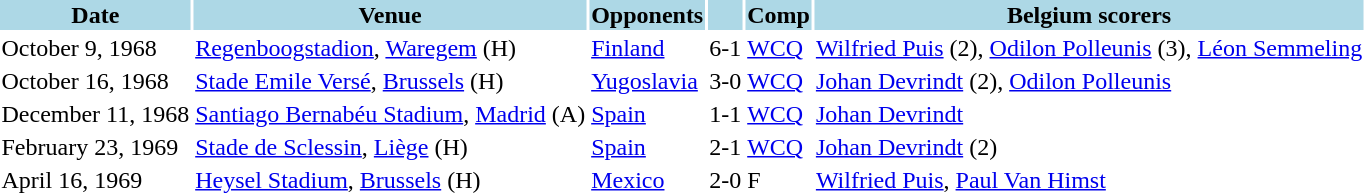<table>
<tr>
<th style="background: lightblue;">Date</th>
<th style="background: lightblue;">Venue</th>
<th style="background: lightblue;">Opponents</th>
<th style="background: lightblue;" align=center></th>
<th style="background: lightblue;" align=center>Comp</th>
<th style="background: lightblue;">Belgium scorers</th>
</tr>
<tr>
<td>October 9, 1968</td>
<td><a href='#'>Regenboogstadion</a>, <a href='#'>Waregem</a> (H)</td>
<td><a href='#'>Finland</a></td>
<td>6-1</td>
<td><a href='#'>WCQ</a></td>
<td><a href='#'>Wilfried Puis</a> (2), <a href='#'>Odilon Polleunis</a> (3), <a href='#'>Léon Semmeling</a></td>
</tr>
<tr>
<td>October 16, 1968</td>
<td><a href='#'>Stade Emile Versé</a>, <a href='#'>Brussels</a> (H)</td>
<td><a href='#'>Yugoslavia</a></td>
<td>3-0</td>
<td><a href='#'>WCQ</a></td>
<td><a href='#'>Johan Devrindt</a> (2), <a href='#'>Odilon Polleunis</a></td>
</tr>
<tr>
<td>December 11, 1968</td>
<td><a href='#'>Santiago Bernabéu Stadium</a>, <a href='#'>Madrid</a> (A)</td>
<td><a href='#'>Spain</a></td>
<td>1-1</td>
<td><a href='#'>WCQ</a></td>
<td><a href='#'>Johan Devrindt</a></td>
</tr>
<tr>
<td>February 23, 1969</td>
<td><a href='#'>Stade de Sclessin</a>, <a href='#'>Liège</a> (H)</td>
<td><a href='#'>Spain</a></td>
<td>2-1</td>
<td><a href='#'>WCQ</a></td>
<td><a href='#'>Johan Devrindt</a> (2)</td>
</tr>
<tr>
<td>April 16, 1969</td>
<td><a href='#'>Heysel Stadium</a>, <a href='#'>Brussels</a> (H)</td>
<td><a href='#'>Mexico</a></td>
<td>2-0</td>
<td>F</td>
<td><a href='#'>Wilfried Puis</a>, <a href='#'>Paul Van Himst</a></td>
</tr>
</table>
